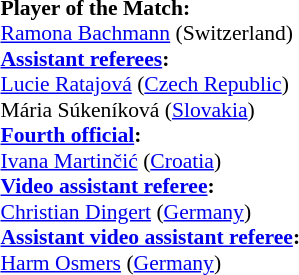<table style="width:100%; font-size:90%;">
<tr>
<td><br><strong>Player of the Match:</strong>
<br><a href='#'>Ramona Bachmann</a> (Switzerland)<br><strong><a href='#'>Assistant referees</a>:</strong>
<br><a href='#'>Lucie Ratajová</a> (<a href='#'>Czech Republic</a>)
<br>Mária Súkeníková (<a href='#'>Slovakia</a>)
<br><strong><a href='#'>Fourth official</a>:</strong>
<br><a href='#'>Ivana Martinčić</a> (<a href='#'>Croatia</a>)
<br><strong><a href='#'>Video assistant referee</a>:</strong>
<br><a href='#'>Christian Dingert</a> (<a href='#'>Germany</a>)
<br><strong><a href='#'>Assistant video assistant referee</a>:</strong>
<br><a href='#'>Harm Osmers</a> (<a href='#'>Germany</a>)</td>
</tr>
</table>
